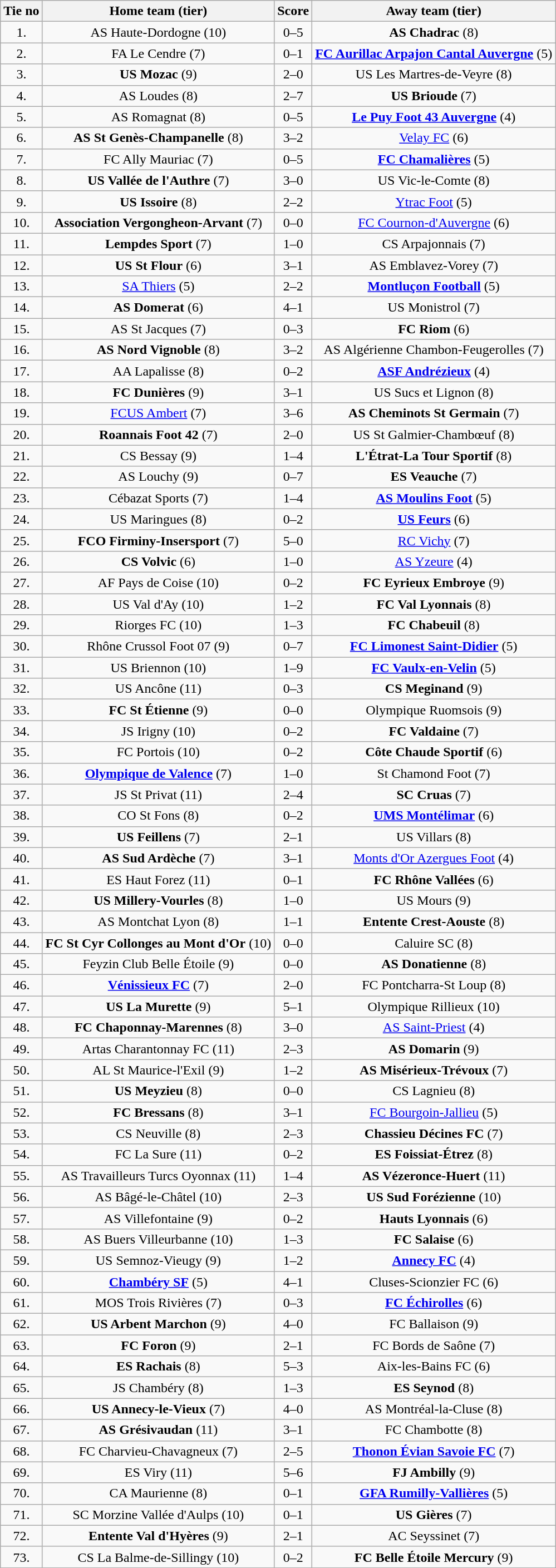<table class="wikitable" style="text-align: center">
<tr>
<th>Tie no</th>
<th>Home team (tier)</th>
<th>Score</th>
<th>Away team (tier)</th>
</tr>
<tr>
<td>1.</td>
<td>AS Haute-Dordogne (10)</td>
<td>0–5</td>
<td><strong>AS Chadrac</strong> (8)</td>
</tr>
<tr>
<td>2.</td>
<td>FA Le Cendre (7)</td>
<td>0–1</td>
<td><strong><a href='#'>FC Aurillac Arpajon Cantal Auvergne</a></strong> (5)</td>
</tr>
<tr>
<td>3.</td>
<td><strong>US Mozac</strong> (9)</td>
<td>2–0</td>
<td>US Les Martres-de-Veyre (8)</td>
</tr>
<tr>
<td>4.</td>
<td>AS Loudes (8)</td>
<td>2–7 </td>
<td><strong>US Brioude</strong> (7)</td>
</tr>
<tr>
<td>5.</td>
<td>AS Romagnat (8)</td>
<td>0–5</td>
<td><strong><a href='#'>Le Puy Foot 43 Auvergne</a></strong> (4)</td>
</tr>
<tr>
<td>6.</td>
<td><strong>AS St Genès-Champanelle</strong> (8)</td>
<td>3–2</td>
<td><a href='#'>Velay FC</a> (6)</td>
</tr>
<tr>
<td>7.</td>
<td>FC Ally Mauriac (7)</td>
<td>0–5</td>
<td><strong><a href='#'>FC Chamalières</a></strong> (5)</td>
</tr>
<tr>
<td>8.</td>
<td><strong>US Vallée de l'Authre</strong> (7)</td>
<td>3–0</td>
<td>US Vic-le-Comte (8)</td>
</tr>
<tr>
<td>9.</td>
<td><strong>US Issoire</strong> (8)</td>
<td>2–2 </td>
<td><a href='#'>Ytrac Foot</a> (5)</td>
</tr>
<tr>
<td>10.</td>
<td><strong>Association Vergongheon-Arvant</strong> (7)</td>
<td>0–0 </td>
<td><a href='#'>FC Cournon-d'Auvergne</a> (6)</td>
</tr>
<tr>
<td>11.</td>
<td><strong>Lempdes Sport</strong> (7)</td>
<td>1–0</td>
<td>CS Arpajonnais (7)</td>
</tr>
<tr>
<td>12.</td>
<td><strong>US St Flour</strong> (6)</td>
<td>3–1 </td>
<td>AS Emblavez-Vorey (7)</td>
</tr>
<tr>
<td>13.</td>
<td><a href='#'>SA Thiers</a> (5)</td>
<td>2–2 </td>
<td><strong><a href='#'>Montluçon Football</a></strong> (5)</td>
</tr>
<tr>
<td>14.</td>
<td><strong>AS Domerat</strong> (6)</td>
<td>4–1</td>
<td>US Monistrol (7)</td>
</tr>
<tr>
<td>15.</td>
<td>AS St Jacques (7)</td>
<td>0–3</td>
<td><strong>FC Riom</strong> (6)</td>
</tr>
<tr>
<td>16.</td>
<td><strong>AS Nord Vignoble</strong> (8)</td>
<td>3–2 </td>
<td>AS Algérienne Chambon-Feugerolles (7)</td>
</tr>
<tr>
<td>17.</td>
<td>AA Lapalisse (8)</td>
<td>0–2 </td>
<td><strong><a href='#'>ASF Andrézieux</a></strong> (4)</td>
</tr>
<tr>
<td>18.</td>
<td><strong>FC Dunières</strong> (9)</td>
<td>3–1 </td>
<td>US Sucs et Lignon (8)</td>
</tr>
<tr>
<td>19.</td>
<td><a href='#'>FCUS Ambert</a> (7)</td>
<td>3–6 </td>
<td><strong>AS Cheminots St Germain</strong> (7)</td>
</tr>
<tr>
<td>20.</td>
<td><strong>Roannais Foot 42</strong> (7)</td>
<td>2–0</td>
<td>US St Galmier-Chambœuf (8)</td>
</tr>
<tr>
<td>21.</td>
<td>CS Bessay (9)</td>
<td>1–4</td>
<td><strong>L'Étrat-La Tour Sportif</strong> (8)</td>
</tr>
<tr>
<td>22.</td>
<td>AS Louchy (9)</td>
<td>0–7</td>
<td><strong>ES Veauche</strong> (7)</td>
</tr>
<tr>
<td>23.</td>
<td>Cébazat Sports (7)</td>
<td>1–4</td>
<td><strong><a href='#'>AS Moulins Foot</a></strong> (5)</td>
</tr>
<tr>
<td>24.</td>
<td>US Maringues (8)</td>
<td>0–2</td>
<td><strong><a href='#'>US Feurs</a></strong> (6)</td>
</tr>
<tr>
<td>25.</td>
<td><strong>FCO Firminy-Insersport</strong> (7)</td>
<td>5–0</td>
<td><a href='#'>RC Vichy</a> (7)</td>
</tr>
<tr>
<td>26.</td>
<td><strong>CS Volvic</strong> (6)</td>
<td>1–0</td>
<td><a href='#'>AS Yzeure</a> (4)</td>
</tr>
<tr>
<td>27.</td>
<td>AF Pays de Coise (10)</td>
<td>0–2</td>
<td><strong>FC Eyrieux Embroye</strong> (9)</td>
</tr>
<tr>
<td>28.</td>
<td>US Val d'Ay (10)</td>
<td>1–2</td>
<td><strong>FC Val Lyonnais</strong> (8)</td>
</tr>
<tr>
<td>29.</td>
<td>Riorges FC (10)</td>
<td>1–3</td>
<td><strong>FC Chabeuil</strong> (8)</td>
</tr>
<tr>
<td>30.</td>
<td>Rhône Crussol Foot 07 (9)</td>
<td>0–7</td>
<td><strong><a href='#'>FC Limonest Saint-Didier</a></strong> (5)</td>
</tr>
<tr>
<td>31.</td>
<td>US Briennon (10)</td>
<td>1–9</td>
<td><strong><a href='#'>FC Vaulx-en-Velin</a></strong> (5)</td>
</tr>
<tr>
<td>32.</td>
<td>US Ancône (11)</td>
<td>0–3</td>
<td><strong>CS Meginand</strong> (9)</td>
</tr>
<tr>
<td>33.</td>
<td><strong>FC St Étienne</strong> (9)</td>
<td>0–0 </td>
<td>Olympique Ruomsois (9)</td>
</tr>
<tr>
<td>34.</td>
<td>JS Irigny (10)</td>
<td>0–2</td>
<td><strong>FC Valdaine</strong> (7)</td>
</tr>
<tr>
<td>35.</td>
<td>FC Portois (10)</td>
<td>0–2</td>
<td><strong>Côte Chaude Sportif</strong> (6)</td>
</tr>
<tr>
<td>36.</td>
<td><strong><a href='#'>Olympique de Valence</a></strong> (7)</td>
<td>1–0 </td>
<td>St Chamond Foot (7)</td>
</tr>
<tr>
<td>37.</td>
<td>JS St Privat (11)</td>
<td>2–4</td>
<td><strong>SC Cruas</strong> (7)</td>
</tr>
<tr>
<td>38.</td>
<td>CO St Fons (8)</td>
<td>0–2</td>
<td><strong><a href='#'>UMS Montélimar</a></strong> (6)</td>
</tr>
<tr>
<td>39.</td>
<td><strong>US Feillens</strong> (7)</td>
<td>2–1</td>
<td>US Villars (8)</td>
</tr>
<tr>
<td>40.</td>
<td><strong>AS Sud Ardèche</strong> (7)</td>
<td>3–1</td>
<td><a href='#'>Monts d'Or Azergues Foot</a> (4)</td>
</tr>
<tr>
<td>41.</td>
<td>ES Haut Forez (11)</td>
<td>0–1</td>
<td><strong>FC Rhône Vallées</strong> (6)</td>
</tr>
<tr>
<td>42.</td>
<td><strong>US Millery-Vourles</strong> (8)</td>
<td>1–0</td>
<td>US Mours (9)</td>
</tr>
<tr>
<td>43.</td>
<td>AS Montchat Lyon (8)</td>
<td>1–1 </td>
<td><strong>Entente Crest-Aouste</strong> (8)</td>
</tr>
<tr>
<td>44.</td>
<td><strong>FC St Cyr Collonges au Mont d'Or</strong> (10)</td>
<td>0–0 </td>
<td>Caluire SC (8)</td>
</tr>
<tr>
<td>45.</td>
<td>Feyzin Club Belle Étoile (9)</td>
<td>0–0 </td>
<td><strong>AS Donatienne</strong> (8)</td>
</tr>
<tr>
<td>46.</td>
<td><strong><a href='#'>Vénissieux FC</a></strong> (7)</td>
<td>2–0</td>
<td>FC Pontcharra-St Loup (8)</td>
</tr>
<tr>
<td>47.</td>
<td><strong>US La Murette</strong> (9)</td>
<td>5–1</td>
<td>Olympique Rillieux (10)</td>
</tr>
<tr>
<td>48.</td>
<td><strong>FC Chaponnay-Marennes</strong> (8)</td>
<td>3–0</td>
<td><a href='#'>AS Saint-Priest</a> (4)</td>
</tr>
<tr>
<td>49.</td>
<td>Artas Charantonnay FC (11)</td>
<td>2–3 </td>
<td><strong>AS Domarin</strong> (9)</td>
</tr>
<tr>
<td>50.</td>
<td>AL St Maurice-l'Exil (9)</td>
<td>1–2</td>
<td><strong>AS Misérieux-Trévoux</strong> (7)</td>
</tr>
<tr>
<td>51.</td>
<td><strong>US Meyzieu</strong> (8)</td>
<td>0–0 </td>
<td>CS Lagnieu (8)</td>
</tr>
<tr>
<td>52.</td>
<td><strong>FC Bressans</strong> (8)</td>
<td>3–1</td>
<td><a href='#'>FC Bourgoin-Jallieu</a> (5)</td>
</tr>
<tr>
<td>53.</td>
<td>CS Neuville (8)</td>
<td>2–3</td>
<td><strong>Chassieu Décines FC</strong> (7)</td>
</tr>
<tr>
<td>54.</td>
<td>FC La Sure (11)</td>
<td>0–2</td>
<td><strong>ES Foissiat-Étrez</strong> (8)</td>
</tr>
<tr>
<td>55.</td>
<td>AS Travailleurs Turcs Oyonnax (11)</td>
<td>1–4</td>
<td><strong>AS Vézeronce-Huert</strong> (11)</td>
</tr>
<tr>
<td>56.</td>
<td>AS Bâgé-le-Châtel (10)</td>
<td>2–3 </td>
<td><strong>US Sud Forézienne</strong> (10)</td>
</tr>
<tr>
<td>57.</td>
<td>AS Villefontaine (9)</td>
<td>0–2</td>
<td><strong>Hauts Lyonnais</strong> (6)</td>
</tr>
<tr>
<td>58.</td>
<td>AS Buers Villeurbanne (10)</td>
<td>1–3 </td>
<td><strong>FC Salaise</strong> (6)</td>
</tr>
<tr>
<td>59.</td>
<td>US Semnoz-Vieugy (9)</td>
<td>1–2</td>
<td><strong><a href='#'>Annecy FC</a></strong> (4)</td>
</tr>
<tr>
<td>60.</td>
<td><strong><a href='#'>Chambéry SF</a></strong> (5)</td>
<td>4–1</td>
<td>Cluses-Scionzier FC (6)</td>
</tr>
<tr>
<td>61.</td>
<td>MOS Trois Rivières (7)</td>
<td>0–3</td>
<td><strong><a href='#'>FC Échirolles</a></strong> (6)</td>
</tr>
<tr>
<td>62.</td>
<td><strong>US Arbent Marchon</strong> (9)</td>
<td>4–0</td>
<td>FC Ballaison (9)</td>
</tr>
<tr>
<td>63.</td>
<td><strong>FC Foron</strong> (9)</td>
<td>2–1 </td>
<td>FC Bords de Saône (7)</td>
</tr>
<tr>
<td>64.</td>
<td><strong>ES Rachais</strong> (8)</td>
<td>5–3</td>
<td>Aix-les-Bains FC (6)</td>
</tr>
<tr>
<td>65.</td>
<td>JS Chambéry (8)</td>
<td>1–3</td>
<td><strong>ES Seynod</strong> (8)</td>
</tr>
<tr>
<td>66.</td>
<td><strong>US Annecy-le-Vieux</strong> (7)</td>
<td>4–0</td>
<td>AS Montréal-la-Cluse (8)</td>
</tr>
<tr>
<td>67.</td>
<td><strong>AS Grésivaudan</strong> (11)</td>
<td>3–1</td>
<td>FC Chambotte (8)</td>
</tr>
<tr>
<td>68.</td>
<td>FC Charvieu-Chavagneux (7)</td>
<td>2–5</td>
<td><strong><a href='#'>Thonon Évian Savoie FC</a></strong> (7)</td>
</tr>
<tr>
<td>69.</td>
<td>ES Viry (11)</td>
<td>5–6 </td>
<td><strong>FJ Ambilly</strong> (9)</td>
</tr>
<tr>
<td>70.</td>
<td>CA Maurienne (8)</td>
<td>0–1</td>
<td><strong><a href='#'>GFA Rumilly-Vallières</a></strong> (5)</td>
</tr>
<tr>
<td>71.</td>
<td>SC Morzine Vallée d'Aulps (10)</td>
<td>0–1</td>
<td><strong>US Gières</strong> (7)</td>
</tr>
<tr>
<td>72.</td>
<td><strong>Entente Val d'Hyères</strong> (9)</td>
<td>2–1</td>
<td>AC Seyssinet (7)</td>
</tr>
<tr>
<td>73.</td>
<td>CS La Balme-de-Sillingy (10)</td>
<td>0–2</td>
<td><strong>FC Belle Étoile Mercury</strong> (9)</td>
</tr>
</table>
